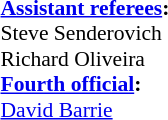<table style="width:100%;font-size:90%">
<tr>
<td><br><strong><a href='#'>Assistant referees</a>:</strong>
<br>Steve Senderovich
<br>Richard Oliveira
<br><strong><a href='#'>Fourth official</a>:</strong>
<br><a href='#'>David Barrie</a></td>
<td style="width:60%; vertical-align:top"></td>
</tr>
</table>
